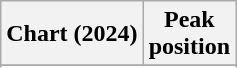<table class="wikitable sortable plainrowheaders" style="text-align:center">
<tr>
<th scope="col">Chart (2024)</th>
<th scope="col">Peak<br>position</th>
</tr>
<tr>
</tr>
<tr>
</tr>
<tr>
</tr>
</table>
